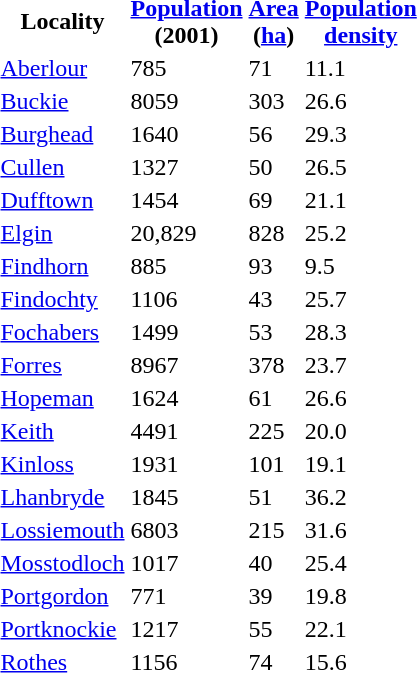<table>
<tr>
<th>Locality</th>
<th><a href='#'>Population</a><br>(2001)</th>
<th><a href='#'>Area</a><br>(<a href='#'>ha</a>)</th>
<th><a href='#'>Population<br>density</a></th>
</tr>
<tr>
<td><a href='#'>Aberlour</a></td>
<td>785</td>
<td>71</td>
<td>11.1</td>
</tr>
<tr>
<td><a href='#'>Buckie</a></td>
<td>8059</td>
<td>303</td>
<td>26.6</td>
</tr>
<tr>
<td><a href='#'>Burghead</a></td>
<td>1640</td>
<td>56</td>
<td>29.3</td>
</tr>
<tr>
<td><a href='#'>Cullen</a></td>
<td>1327</td>
<td>50</td>
<td>26.5</td>
</tr>
<tr>
<td><a href='#'>Dufftown</a></td>
<td>1454</td>
<td>69</td>
<td>21.1</td>
</tr>
<tr>
<td><a href='#'>Elgin</a></td>
<td>20,829</td>
<td>828</td>
<td>25.2</td>
</tr>
<tr>
<td><a href='#'>Findhorn</a></td>
<td>885</td>
<td>93</td>
<td>9.5</td>
</tr>
<tr>
<td><a href='#'>Findochty</a></td>
<td>1106</td>
<td>43</td>
<td>25.7</td>
</tr>
<tr>
<td><a href='#'>Fochabers</a></td>
<td>1499</td>
<td>53</td>
<td>28.3</td>
</tr>
<tr>
<td><a href='#'>Forres</a></td>
<td>8967</td>
<td>378</td>
<td>23.7</td>
</tr>
<tr>
<td><a href='#'>Hopeman</a></td>
<td>1624</td>
<td>61</td>
<td>26.6</td>
</tr>
<tr>
<td><a href='#'>Keith</a></td>
<td>4491</td>
<td>225</td>
<td>20.0</td>
</tr>
<tr>
<td><a href='#'>Kinloss</a></td>
<td>1931</td>
<td>101</td>
<td>19.1</td>
</tr>
<tr>
<td><a href='#'>Lhanbryde</a></td>
<td>1845</td>
<td>51</td>
<td>36.2</td>
</tr>
<tr>
<td><a href='#'>Lossiemouth</a></td>
<td>6803</td>
<td>215</td>
<td>31.6</td>
</tr>
<tr>
<td><a href='#'>Mosstodloch</a></td>
<td>1017</td>
<td>40</td>
<td>25.4</td>
</tr>
<tr>
<td><a href='#'>Portgordon</a></td>
<td>771</td>
<td>39</td>
<td>19.8</td>
</tr>
<tr>
<td><a href='#'>Portknockie</a></td>
<td>1217</td>
<td>55</td>
<td>22.1</td>
</tr>
<tr>
<td><a href='#'>Rothes</a></td>
<td>1156</td>
<td>74</td>
<td>15.6</td>
</tr>
<tr>
</tr>
</table>
